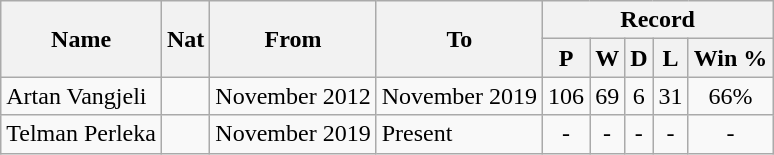<table class="wikitable" style="text-align: center">
<tr>
<th rowspan="2">Name</th>
<th rowspan="2">Nat</th>
<th rowspan="2">From</th>
<th rowspan="2">To</th>
<th colspan="6">Record</th>
</tr>
<tr>
<th>P</th>
<th>W</th>
<th>D</th>
<th>L</th>
<th>Win %</th>
</tr>
<tr>
<td align=left>Artan Vangjeli</td>
<td align=left></td>
<td align=left>November 2012</td>
<td align=left>November 2019</td>
<td>106</td>
<td>69</td>
<td>6</td>
<td>31</td>
<td>66%</td>
</tr>
<tr>
<td align=left>Telman Perleka</td>
<td align=left></td>
<td align=left>November 2019</td>
<td align=left>Present</td>
<td>-</td>
<td>-</td>
<td>-</td>
<td>-</td>
<td>-</td>
</tr>
</table>
